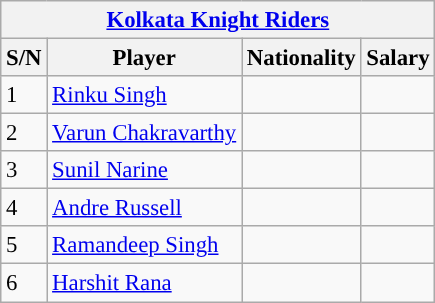<table class="wikitable" style="font-size:95%;">
<tr>
<th scope="colgroup" colspan="4" style="background:#"><a href='#'><span>Kolkata Knight Riders</span></a></th>
</tr>
<tr>
<th scope="col">S/N</th>
<th scope="col">Player</th>
<th scope="col">Nationality</th>
<th scope="col">Salary</th>
</tr>
<tr>
<td>1</td>
<td><a href='#'>Rinku Singh</a></td>
<td></td>
<td></td>
</tr>
<tr>
<td>2</td>
<td><a href='#'>Varun Chakravarthy</a></td>
<td></td>
<td></td>
</tr>
<tr>
<td>3</td>
<td><a href='#'>Sunil Narine</a></td>
<td></td>
<td></td>
</tr>
<tr>
<td>4</td>
<td><a href='#'>Andre Russell</a></td>
<td></td>
<td></td>
</tr>
<tr>
<td>5</td>
<td><a href='#'>Ramandeep Singh</a></td>
<td></td>
<td></td>
</tr>
<tr>
<td>6</td>
<td><a href='#'>Harshit Rana</a></td>
<td></td>
<td></td>
</tr>
</table>
